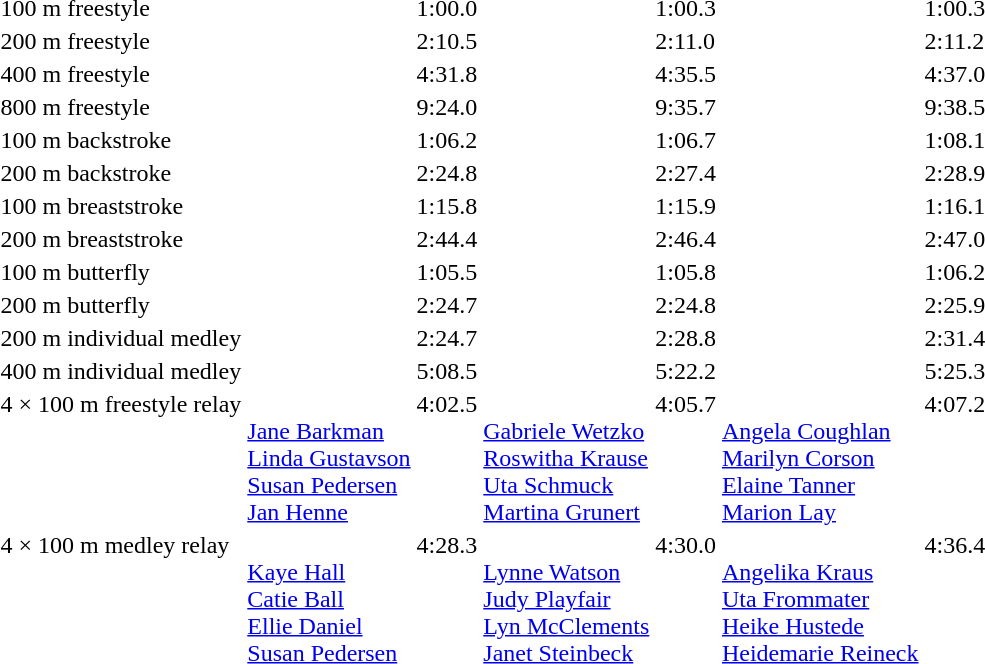<table>
<tr>
<td>100 m freestyle<br></td>
<td></td>
<td>1:00.0</td>
<td></td>
<td>1:00.3</td>
<td></td>
<td>1:00.3</td>
</tr>
<tr>
<td>200 m freestyle<br></td>
<td></td>
<td>2:10.5 </td>
<td></td>
<td>2:11.0</td>
<td></td>
<td>2:11.2</td>
</tr>
<tr>
<td>400 m freestyle<br></td>
<td></td>
<td>4:31.8 </td>
<td></td>
<td>4:35.5</td>
<td></td>
<td>4:37.0</td>
</tr>
<tr>
<td>800 m freestyle<br></td>
<td></td>
<td>9:24.0 </td>
<td></td>
<td>9:35.7</td>
<td></td>
<td>9:38.5</td>
</tr>
<tr>
<td>100 m backstroke<br></td>
<td></td>
<td>1:06.2 </td>
<td></td>
<td>1:06.7</td>
<td></td>
<td>1:08.1</td>
</tr>
<tr>
<td>200 m backstroke<br></td>
<td></td>
<td>2:24.8 </td>
<td></td>
<td>2:27.4</td>
<td></td>
<td>2:28.9</td>
</tr>
<tr>
<td>100 m breaststroke<br></td>
<td></td>
<td>1:15.8 </td>
<td></td>
<td>1:15.9</td>
<td></td>
<td>1:16.1</td>
</tr>
<tr>
<td>200 m breaststroke<br></td>
<td></td>
<td>2:44.4 </td>
<td></td>
<td>2:46.4</td>
<td></td>
<td>2:47.0</td>
</tr>
<tr>
<td>100 m butterfly<br></td>
<td></td>
<td>1:05.5</td>
<td></td>
<td>1:05.8</td>
<td></td>
<td>1:06.2</td>
</tr>
<tr>
<td>200 m butterfly<br></td>
<td></td>
<td>2:24.7 </td>
<td></td>
<td>2:24.8</td>
<td></td>
<td>2:25.9</td>
</tr>
<tr>
<td>200 m individual medley<br></td>
<td></td>
<td>2:24.7 </td>
<td></td>
<td>2:28.8</td>
<td></td>
<td>2:31.4</td>
</tr>
<tr>
<td>400 m individual medley<br></td>
<td></td>
<td>5:08.5 </td>
<td></td>
<td>5:22.2</td>
<td></td>
<td>5:25.3</td>
</tr>
<tr valign="top">
<td>4 × 100 m freestyle relay<br></td>
<td><br><a href='#'>Jane Barkman</a><br><a href='#'>Linda Gustavson</a><br><a href='#'>Susan Pedersen</a><br><a href='#'>Jan Henne</a></td>
<td>4:02.5 </td>
<td><br><a href='#'>Gabriele Wetzko</a><br><a href='#'>Roswitha Krause</a><br><a href='#'>Uta Schmuck</a><br><a href='#'>Martina Grunert</a></td>
<td>4:05.7</td>
<td><br><a href='#'>Angela Coughlan</a><br><a href='#'>Marilyn Corson</a><br><a href='#'>Elaine Tanner</a><br><a href='#'>Marion Lay</a></td>
<td>4:07.2</td>
</tr>
<tr valign="top">
<td>4 × 100 m medley relay<br></td>
<td><br><a href='#'>Kaye Hall</a><br><a href='#'>Catie Ball</a><br><a href='#'>Ellie Daniel</a><br><a href='#'>Susan Pedersen</a></td>
<td>4:28.3 </td>
<td><br><a href='#'>Lynne Watson</a><br><a href='#'>Judy Playfair</a><br><a href='#'>Lyn McClements</a><br><a href='#'>Janet Steinbeck</a></td>
<td>4:30.0</td>
<td><br><a href='#'>Angelika Kraus</a><br><a href='#'>Uta Frommater</a><br><a href='#'>Heike Hustede</a><br><a href='#'>Heidemarie Reineck</a></td>
<td>4:36.4</td>
</tr>
</table>
